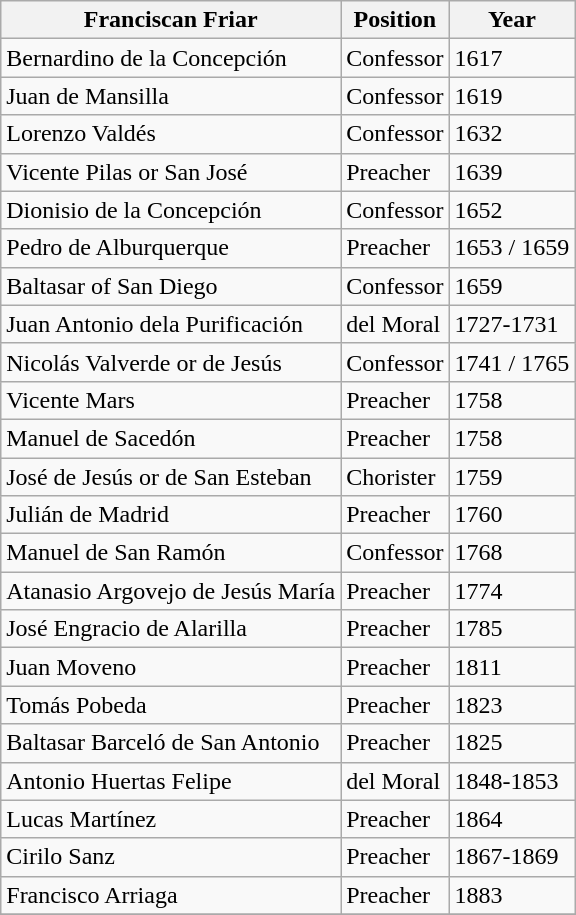<table class="wikitable">
<tr>
<th>Franciscan Friar</th>
<th>Position</th>
<th>Year</th>
</tr>
<tr>
<td>Bernardino de la Concepción</td>
<td>Confessor</td>
<td>1617</td>
</tr>
<tr>
<td>Juan de Mansilla</td>
<td>Confessor</td>
<td>1619</td>
</tr>
<tr>
<td>Lorenzo Valdés</td>
<td>Confessor</td>
<td>1632</td>
</tr>
<tr>
<td>Vicente Pilas or San José</td>
<td>Preacher</td>
<td>1639</td>
</tr>
<tr>
<td>Dionisio de la Concepción</td>
<td>Confessor</td>
<td>1652</td>
</tr>
<tr>
<td>Pedro de Alburquerque</td>
<td>Preacher</td>
<td>1653 / 1659</td>
</tr>
<tr>
<td>Baltasar of San Diego</td>
<td>Confessor</td>
<td>1659</td>
</tr>
<tr>
<td>Juan Antonio dela Purificación</td>
<td>del Moral</td>
<td>1727-1731</td>
</tr>
<tr>
<td>Nicolás Valverde or de Jesús</td>
<td>Confessor</td>
<td>1741 / 1765</td>
</tr>
<tr>
<td>Vicente Mars</td>
<td>Preacher</td>
<td>1758</td>
</tr>
<tr>
<td>Manuel de Sacedón</td>
<td>Preacher</td>
<td>1758</td>
</tr>
<tr>
<td>José de Jesús or de San Esteban</td>
<td>Chorister</td>
<td>1759</td>
</tr>
<tr>
<td>Julián de Madrid</td>
<td>Preacher</td>
<td>1760</td>
</tr>
<tr>
<td>Manuel de San Ramón</td>
<td>Confessor</td>
<td>1768</td>
</tr>
<tr>
<td>Atanasio Argovejo de Jesús María</td>
<td>Preacher</td>
<td>1774</td>
</tr>
<tr>
<td>José Engracio de Alarilla</td>
<td>Preacher</td>
<td>1785</td>
</tr>
<tr>
<td>Juan Moveno</td>
<td>Preacher</td>
<td>1811</td>
</tr>
<tr>
<td>Tomás Pobeda</td>
<td>Preacher</td>
<td>1823</td>
</tr>
<tr>
<td>Baltasar Barceló de San Antonio</td>
<td>Preacher</td>
<td>1825</td>
</tr>
<tr>
<td>Antonio Huertas Felipe</td>
<td>del Moral</td>
<td>1848-1853</td>
</tr>
<tr>
<td>Lucas Martínez</td>
<td>Preacher</td>
<td>1864</td>
</tr>
<tr>
<td>Cirilo Sanz</td>
<td>Preacher</td>
<td>1867-1869</td>
</tr>
<tr>
<td>Francisco Arriaga</td>
<td>Preacher</td>
<td>1883</td>
</tr>
<tr>
</tr>
</table>
